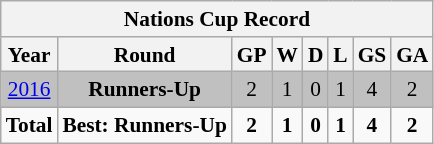<table class="wikitable" style="text-align: center;font-size:89%;">
<tr>
<th colspan=8>Nations Cup Record</th>
</tr>
<tr>
<th>Year</th>
<th>Round</th>
<th>GP</th>
<th>W</th>
<th>D</th>
<th>L</th>
<th>GS</th>
<th>GA</th>
</tr>
<tr bgcolor=silver>
<td> <a href='#'>2016</a></td>
<td><strong>Runners-Up</strong></td>
<td>2</td>
<td>1</td>
<td>0</td>
<td>1</td>
<td>4</td>
<td>2</td>
</tr>
<tr>
<td><strong>Total</strong></td>
<td><strong>Best: Runners-Up</strong></td>
<td><strong>2</strong></td>
<td><strong>1</strong></td>
<td><strong>0</strong></td>
<td><strong>1</strong></td>
<td><strong>4</strong></td>
<td><strong>2</strong></td>
</tr>
</table>
